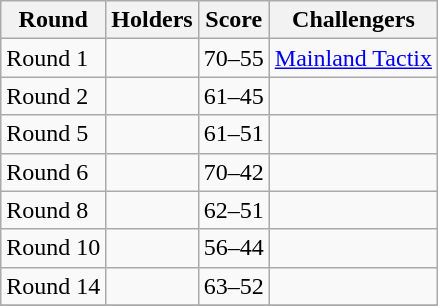<table class="wikitable collapsible">
<tr>
<th>Round</th>
<th>Holders</th>
<th>Score</th>
<th>Challengers</th>
</tr>
<tr>
<td>Round 1 </td>
<td></td>
<td>70–55</td>
<td><a href='#'>Mainland Tactix</a></td>
</tr>
<tr>
<td>Round 2</td>
<td></td>
<td>61–45</td>
<td></td>
</tr>
<tr>
<td>Round 5</td>
<td></td>
<td>61–51</td>
<td></td>
</tr>
<tr>
<td>Round 6</td>
<td></td>
<td>70–42</td>
<td></td>
</tr>
<tr>
<td>Round 8</td>
<td></td>
<td>62–51</td>
<td></td>
</tr>
<tr>
<td>Round 10</td>
<td></td>
<td>56–44</td>
<td></td>
</tr>
<tr>
<td>Round 14</td>
<td></td>
<td>63–52</td>
<td></td>
</tr>
<tr>
</tr>
</table>
